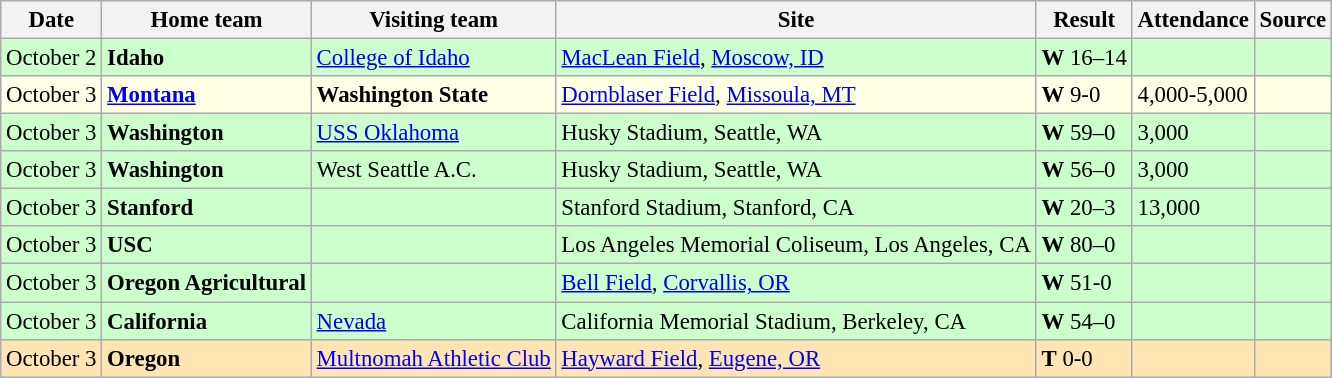<table class="wikitable" style="font-size:95%;">
<tr>
<th>Date</th>
<th>Home team</th>
<th>Visiting team</th>
<th>Site</th>
<th>Result</th>
<th>Attendance</th>
<th class="unsortable">Source</th>
</tr>
<tr bgcolor=ccffcc>
<td>October 2</td>
<td><strong>Idaho</strong></td>
<td><a href='#'>College of Idaho</a></td>
<td><a href='#'>MacLean Field</a>, <a href='#'>Moscow, ID</a></td>
<td><strong>W</strong> 16–14</td>
<td></td>
<td></td>
</tr>
<tr bgcolor=#ffffe6>
<td>October 3</td>
<td><strong><a href='#'>Montana</a></strong></td>
<td><strong>Washington State</strong></td>
<td><a href='#'>Dornblaser Field</a>, <a href='#'>Missoula, MT</a></td>
<td><strong>W</strong> 9-0</td>
<td>4,000-5,000</td>
<td></td>
</tr>
<tr bgcolor=ccffcc>
<td>October 3</td>
<td><strong>Washington</strong></td>
<td><a href='#'>USS Oklahoma</a></td>
<td>Husky Stadium, Seattle, WA</td>
<td><strong>W</strong> 59–0</td>
<td>3,000</td>
<td></td>
</tr>
<tr bgcolor=ccffcc>
<td>October 3</td>
<td><strong>Washington</strong></td>
<td>West Seattle A.C.</td>
<td>Husky Stadium, Seattle, WA</td>
<td><strong>W</strong> 56–0</td>
<td>3,000</td>
<td></td>
</tr>
<tr bgcolor=ccffcc>
<td>October 3</td>
<td><strong>Stanford</strong></td>
<td></td>
<td>Stanford Stadium, Stanford, CA</td>
<td><strong>W</strong> 20–3</td>
<td>13,000</td>
<td></td>
</tr>
<tr bgcolor=ccffcc>
<td>October 3</td>
<td><strong>USC</strong></td>
<td></td>
<td>Los Angeles Memorial Coliseum, Los Angeles, CA</td>
<td><strong>W</strong> 80–0</td>
<td></td>
<td></td>
</tr>
<tr bgcolor=ccffcc>
<td>October 3</td>
<td><strong>Oregon Agricultural</strong></td>
<td></td>
<td><a href='#'>Bell Field</a>, <a href='#'>Corvallis, OR</a></td>
<td><strong>W</strong> 51-0</td>
<td></td>
<td></td>
</tr>
<tr bgcolor=ccffcc>
<td>October 3</td>
<td><strong>California</strong></td>
<td><a href='#'>Nevada</a></td>
<td>California Memorial Stadium, Berkeley, CA</td>
<td><strong>W</strong> 54–0</td>
<td></td>
<td></td>
</tr>
<tr bgcolor=#FFE5B4>
<td>October 3</td>
<td><strong>Oregon</strong></td>
<td><a href='#'>Multnomah Athletic Club</a></td>
<td><a href='#'>Hayward Field</a>, <a href='#'>Eugene, OR</a></td>
<td><strong>T</strong> 0-0</td>
<td></td>
<td></td>
</tr>
</table>
